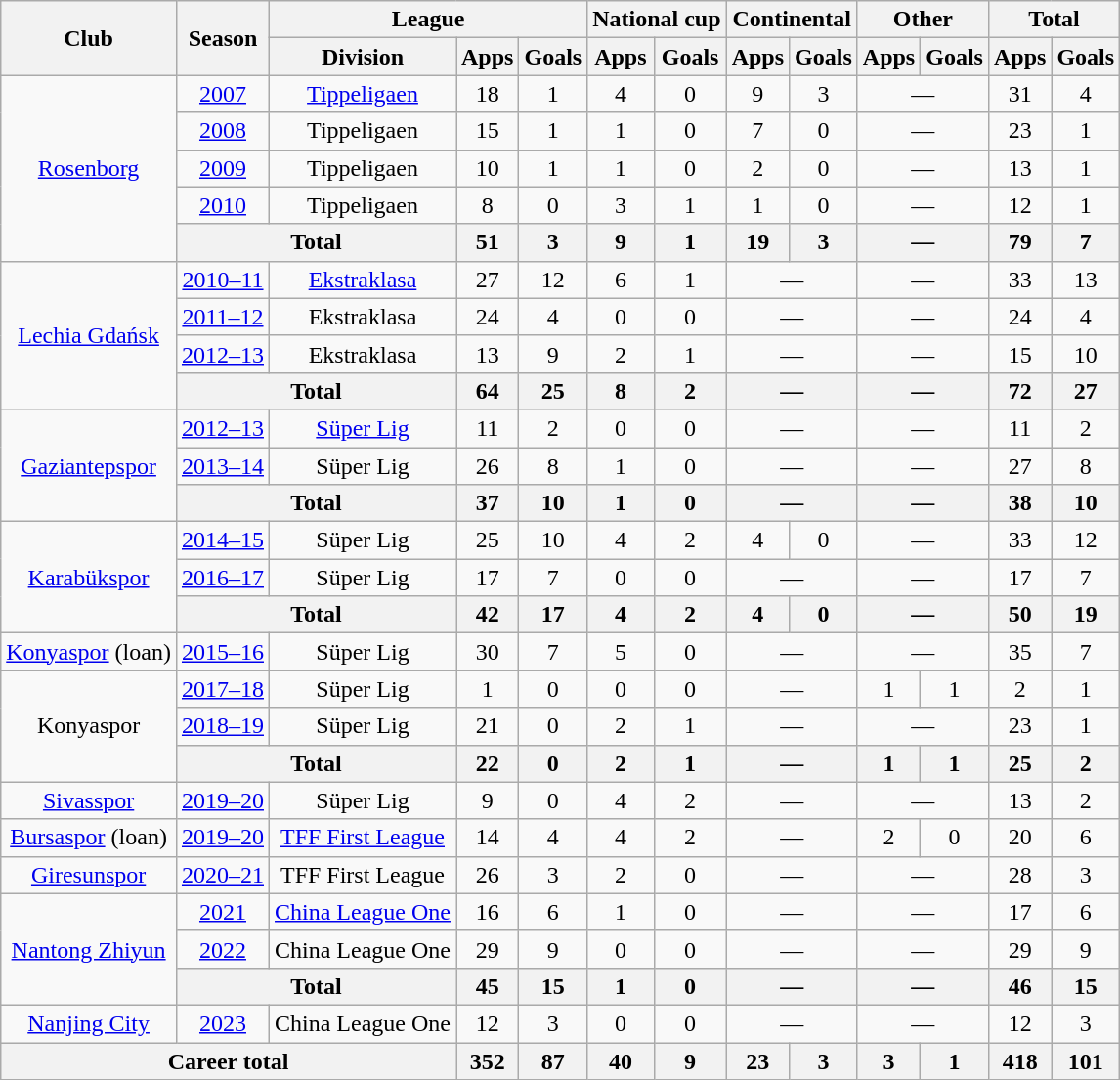<table class="wikitable" style="text-align: center;">
<tr>
<th rowspan="2">Club</th>
<th rowspan="2">Season</th>
<th colspan="3">League</th>
<th colspan="2">National cup</th>
<th colspan="2">Continental</th>
<th colspan="2">Other</th>
<th colspan="2">Total</th>
</tr>
<tr>
<th>Division</th>
<th>Apps</th>
<th>Goals</th>
<th>Apps</th>
<th>Goals</th>
<th>Apps</th>
<th>Goals</th>
<th>Apps</th>
<th>Goals</th>
<th>Apps</th>
<th>Goals</th>
</tr>
<tr>
<td rowspan="5"><a href='#'>Rosenborg</a></td>
<td><a href='#'>2007</a></td>
<td><a href='#'>Tippeligaen</a></td>
<td>18</td>
<td>1</td>
<td>4</td>
<td>0</td>
<td>9</td>
<td>3</td>
<td colspan="2">—</td>
<td>31</td>
<td>4</td>
</tr>
<tr>
<td><a href='#'>2008</a></td>
<td>Tippeligaen</td>
<td>15</td>
<td>1</td>
<td>1</td>
<td>0</td>
<td>7</td>
<td>0</td>
<td colspan="2">—</td>
<td>23</td>
<td>1</td>
</tr>
<tr>
<td><a href='#'>2009</a></td>
<td>Tippeligaen</td>
<td>10</td>
<td>1</td>
<td>1</td>
<td>0</td>
<td>2</td>
<td>0</td>
<td colspan="2">—</td>
<td>13</td>
<td>1</td>
</tr>
<tr>
<td><a href='#'>2010</a></td>
<td>Tippeligaen</td>
<td>8</td>
<td>0</td>
<td>3</td>
<td>1</td>
<td>1</td>
<td>0</td>
<td colspan="2">—</td>
<td>12</td>
<td>1</td>
</tr>
<tr>
<th colspan="2">Total</th>
<th>51</th>
<th>3</th>
<th>9</th>
<th>1</th>
<th>19</th>
<th>3</th>
<th colspan="2">—</th>
<th>79</th>
<th>7</th>
</tr>
<tr>
<td rowspan="4"><a href='#'>Lechia Gdańsk</a></td>
<td><a href='#'>2010–11</a></td>
<td><a href='#'>Ekstraklasa</a></td>
<td>27</td>
<td>12</td>
<td>6</td>
<td>1</td>
<td colspan="2">—</td>
<td colspan="2">—</td>
<td>33</td>
<td>13</td>
</tr>
<tr>
<td><a href='#'>2011–12</a></td>
<td>Ekstraklasa</td>
<td>24</td>
<td>4</td>
<td>0</td>
<td>0</td>
<td colspan="2">—</td>
<td colspan="2">—</td>
<td>24</td>
<td>4</td>
</tr>
<tr>
<td><a href='#'>2012–13</a></td>
<td>Ekstraklasa</td>
<td>13</td>
<td>9</td>
<td>2</td>
<td>1</td>
<td colspan="2">—</td>
<td colspan="2">—</td>
<td>15</td>
<td>10</td>
</tr>
<tr>
<th colspan="2">Total</th>
<th>64</th>
<th>25</th>
<th>8</th>
<th>2</th>
<th colspan="2">—</th>
<th colspan="2">—</th>
<th>72</th>
<th>27</th>
</tr>
<tr>
<td rowspan="3"><a href='#'>Gaziantepspor</a></td>
<td><a href='#'>2012–13</a></td>
<td><a href='#'>Süper Lig</a></td>
<td>11</td>
<td>2</td>
<td>0</td>
<td>0</td>
<td colspan="2">—</td>
<td colspan="2">—</td>
<td>11</td>
<td>2</td>
</tr>
<tr>
<td><a href='#'>2013–14</a></td>
<td>Süper Lig</td>
<td>26</td>
<td>8</td>
<td>1</td>
<td>0</td>
<td colspan="2">—</td>
<td colspan="2">—</td>
<td>27</td>
<td>8</td>
</tr>
<tr>
<th colspan="2">Total</th>
<th>37</th>
<th>10</th>
<th>1</th>
<th>0</th>
<th colspan="2">—</th>
<th colspan="2">—</th>
<th>38</th>
<th>10</th>
</tr>
<tr>
<td rowspan="3"><a href='#'>Karabükspor</a></td>
<td><a href='#'>2014–15</a></td>
<td>Süper Lig</td>
<td>25</td>
<td>10</td>
<td>4</td>
<td>2</td>
<td>4</td>
<td>0</td>
<td colspan="2">—</td>
<td>33</td>
<td>12</td>
</tr>
<tr>
<td><a href='#'>2016–17</a></td>
<td>Süper Lig</td>
<td>17</td>
<td>7</td>
<td>0</td>
<td>0</td>
<td colspan="2">—</td>
<td colspan="2">—</td>
<td>17</td>
<td>7</td>
</tr>
<tr>
<th colspan="2">Total</th>
<th>42</th>
<th>17</th>
<th>4</th>
<th>2</th>
<th>4</th>
<th>0</th>
<th colspan="2">—</th>
<th>50</th>
<th>19</th>
</tr>
<tr>
<td><a href='#'>Konyaspor</a> (loan)</td>
<td><a href='#'>2015–16</a></td>
<td>Süper Lig</td>
<td>30</td>
<td>7</td>
<td>5</td>
<td>0</td>
<td colspan="2">—</td>
<td colspan="2">—</td>
<td>35</td>
<td>7</td>
</tr>
<tr>
<td rowspan="3">Konyaspor</td>
<td><a href='#'>2017–18</a></td>
<td>Süper Lig</td>
<td>1</td>
<td>0</td>
<td>0</td>
<td>0</td>
<td colspan="2">—</td>
<td>1</td>
<td>1</td>
<td>2</td>
<td>1</td>
</tr>
<tr>
<td><a href='#'>2018–19</a></td>
<td>Süper Lig</td>
<td>21</td>
<td>0</td>
<td>2</td>
<td>1</td>
<td colspan="2">—</td>
<td colspan="2">—</td>
<td>23</td>
<td>1</td>
</tr>
<tr>
<th colspan="2">Total</th>
<th>22</th>
<th>0</th>
<th>2</th>
<th>1</th>
<th colspan="2">—</th>
<th>1</th>
<th>1</th>
<th>25</th>
<th>2</th>
</tr>
<tr>
<td><a href='#'>Sivasspor</a></td>
<td><a href='#'>2019–20</a></td>
<td>Süper Lig</td>
<td>9</td>
<td>0</td>
<td>4</td>
<td>2</td>
<td colspan="2">—</td>
<td colspan="2">—</td>
<td>13</td>
<td>2</td>
</tr>
<tr>
<td><a href='#'>Bursaspor</a> (loan)</td>
<td><a href='#'>2019–20</a></td>
<td><a href='#'>TFF First League</a></td>
<td>14</td>
<td>4</td>
<td>4</td>
<td>2</td>
<td colspan="2">—</td>
<td>2</td>
<td>0</td>
<td>20</td>
<td>6</td>
</tr>
<tr>
<td><a href='#'>Giresunspor</a></td>
<td><a href='#'>2020–21</a></td>
<td>TFF First League</td>
<td>26</td>
<td>3</td>
<td>2</td>
<td>0</td>
<td colspan="2">—</td>
<td colspan="2">—</td>
<td>28</td>
<td>3</td>
</tr>
<tr>
<td rowspan="3"><a href='#'>Nantong Zhiyun</a></td>
<td><a href='#'>2021</a></td>
<td><a href='#'>China League One</a></td>
<td>16</td>
<td>6</td>
<td>1</td>
<td>0</td>
<td colspan="2">—</td>
<td colspan="2">—</td>
<td>17</td>
<td>6</td>
</tr>
<tr>
<td><a href='#'>2022</a></td>
<td>China League One</td>
<td>29</td>
<td>9</td>
<td>0</td>
<td>0</td>
<td colspan="2">—</td>
<td colspan="2">—</td>
<td>29</td>
<td>9</td>
</tr>
<tr>
<th colspan="2">Total</th>
<th>45</th>
<th>15</th>
<th>1</th>
<th>0</th>
<th colspan="2">—</th>
<th colspan="2">—</th>
<th>46</th>
<th>15</th>
</tr>
<tr>
<td><a href='#'>Nanjing City</a></td>
<td><a href='#'>2023</a></td>
<td>China League One</td>
<td>12</td>
<td>3</td>
<td>0</td>
<td>0</td>
<td colspan="2">—</td>
<td colspan="2">—</td>
<td>12</td>
<td>3</td>
</tr>
<tr>
<th colspan="3">Career total</th>
<th>352</th>
<th>87</th>
<th>40</th>
<th>9</th>
<th>23</th>
<th>3</th>
<th>3</th>
<th>1</th>
<th>418</th>
<th>101</th>
</tr>
</table>
